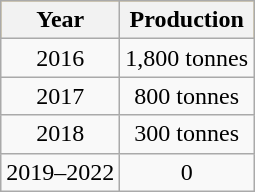<table class="wikitable">
<tr style="text-align:center; background:#daa520;">
<th>Year</th>
<th>Production</th>
</tr>
<tr style="text-align:center;">
<td>2016</td>
<td>1,800 tonnes</td>
</tr>
<tr style="text-align:center;">
<td>2017</td>
<td>800 tonnes</td>
</tr>
<tr style="text-align:center;">
<td>2018</td>
<td>300 tonnes</td>
</tr>
<tr style="text-align:center;">
<td>2019–2022</td>
<td>0</td>
</tr>
</table>
